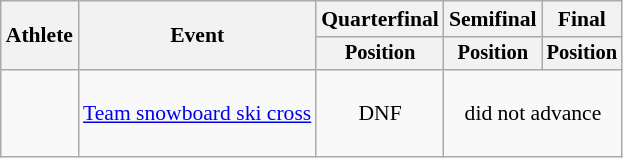<table class="wikitable" style="font-size:90%">
<tr>
<th rowspan=2>Athlete</th>
<th rowspan=2>Event</th>
<th>Quarterfinal</th>
<th>Semifinal</th>
<th>Final</th>
</tr>
<tr style="font-size:95%">
<th>Position</th>
<th>Position</th>
<th>Position</th>
</tr>
<tr align=center>
<td align=left><br><br><br></td>
<td align=left><a href='#'>Team snowboard ski cross</a></td>
<td>DNF</td>
<td colspan=2>did not advance</td>
</tr>
</table>
